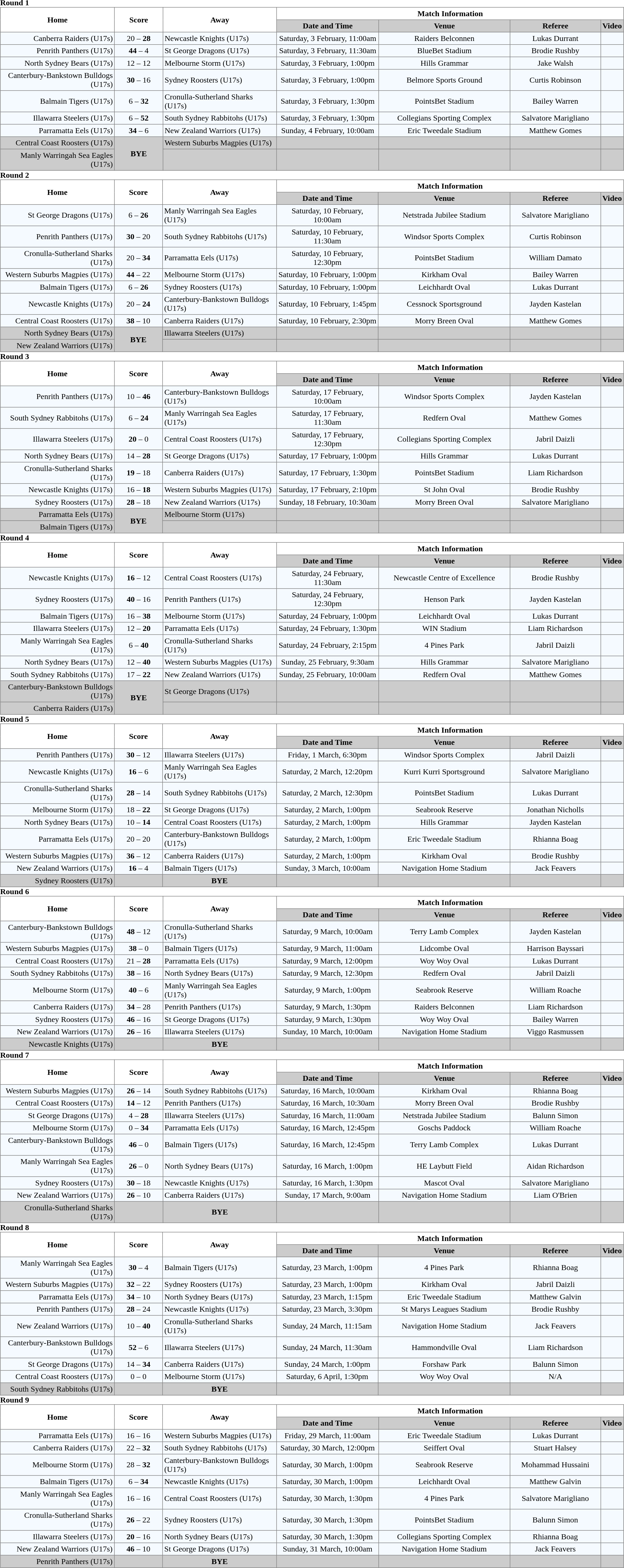<table class="mw-collapsible mw-collapsed" width="100%">
<tr>
<td valign="left" width="25%"><br><strong>Round 1</strong><table border="1" cellpadding="3" cellspacing="0" width="100%" style="border-collapse:collapse;  text-align:center;">
<tr>
<th rowspan="2" width="19%">Home</th>
<th rowspan="2" width="8%">Score</th>
<th rowspan="2" width="19%">Away</th>
<th colspan="4">Match Information</th>
</tr>
<tr style="background:#CCCCCC">
<th width="17%">Date and Time</th>
<th width="22%">Venue</th>
<th width="50%">Referee</th>
<th>Video</th>
</tr>
<tr style="text-align:center; background:#f5faff;">
<td align="right">Canberra Raiders (U17s) </td>
<td>20 – <strong>28</strong></td>
<td align="left"> Newcastle Knights (U17s)</td>
<td>Saturday, 3 February, 11:00am</td>
<td>Raiders Belconnen</td>
<td>Lukas Durrant</td>
<td></td>
</tr>
<tr style="text-align:center; background:#f5faff;">
<td align="right">Penrith Panthers (U17s) </td>
<td><strong>44</strong> – 4</td>
<td align="left"> St George Dragons (U17s)</td>
<td>Saturday, 3 February, 11:30am</td>
<td>BlueBet Stadium</td>
<td>Brodie Rushby</td>
<td></td>
</tr>
<tr style="text-align:center; background:#f5faff;">
<td align="right">North Sydney Bears (U17s) </td>
<td>12 – 12</td>
<td align="left"> Melbourne Storm (U17s)</td>
<td>Saturday, 3 February, 1:00pm</td>
<td>Hills Grammar</td>
<td>Jake Walsh</td>
<td></td>
</tr>
<tr style="text-align:center; background:#f5faff;">
<td align="right">Canterbury-Bankstown Bulldogs (U17s) </td>
<td><strong>30</strong> – 16</td>
<td align="left"> Sydney Roosters (U17s)</td>
<td>Saturday, 3 February, 1:00pm</td>
<td>Belmore Sports Ground</td>
<td>Curtis Robinson</td>
<td></td>
</tr>
<tr style="text-align:center; background:#f5faff;">
<td align="right">Balmain Tigers (U17s) </td>
<td>6 – <strong>32</strong></td>
<td align="left"> Cronulla-Sutherland Sharks (U17s)</td>
<td>Saturday, 3 February, 1:30pm</td>
<td>PointsBet Stadium</td>
<td>Bailey Warren</td>
<td></td>
</tr>
<tr style="text-align:center; background:#f5faff;">
<td align="right">Illawarra Steelers (U17s) </td>
<td>6 – <strong>52</strong></td>
<td align="left"> South Sydney Rabbitohs (U17s)</td>
<td>Saturday, 3 February, 1:30pm</td>
<td>Collegians Sporting Complex</td>
<td>Salvatore Marigliano</td>
<td></td>
</tr>
<tr style="text-align:center; background:#f5faff;">
<td align="right">Parramatta Eels (U17s) </td>
<td><strong>34</strong> – 6</td>
<td align="left"> New Zealand Warriors (U17s)</td>
<td>Sunday, 4 February, 10:00am</td>
<td>Eric Tweedale Stadium</td>
<td>Matthew Gomes</td>
<td></td>
</tr>
<tr style="text-align:center; background:#CCCCCC;">
<td align="right">Central Coast Roosters (U17s) </td>
<th rowspan="2"><strong>BYE</strong></th>
<td align="left"> Western Suburbs Magpies (U17s)</td>
<td></td>
<td></td>
<td></td>
<td></td>
</tr>
<tr style="text-align:center; background:#CCCCCC;">
<td align="right">Manly Warringah Sea Eagles (U17s) </td>
<td></td>
<td></td>
<td></td>
<td></td>
<td></td>
</tr>
</table>
<strong>Round 2</strong><table border="1" cellpadding="3" cellspacing="0" width="100%" style="border-collapse:collapse;  text-align:center;">
<tr>
<th rowspan="2" width="19%">Home</th>
<th rowspan="2" width="8%">Score</th>
<th rowspan="2" width="19%">Away</th>
<th colspan="4">Match Information</th>
</tr>
<tr style="background:#CCCCCC">
<th width="17%">Date and Time</th>
<th width="22%">Venue</th>
<th width="50%">Referee</th>
<th>Video</th>
</tr>
<tr style="text-align:center; background:#f5faff;">
<td align="right">St George Dragons (U17s) </td>
<td>6 – <strong>26</strong></td>
<td align="left"> Manly Warringah Sea Eagles (U17s)</td>
<td>Saturday, 10 February, 10:00am</td>
<td>Netstrada Jubilee Stadium</td>
<td>Salvatore Marigliano</td>
<td></td>
</tr>
<tr style="text-align:center; background:#f5faff;">
<td align="right">Penrith Panthers (U17s) </td>
<td><strong>30</strong> – 20</td>
<td align="left"> South Sydney Rabbitohs (U17s)</td>
<td>Saturday, 10 February, 11:30am</td>
<td>Windsor Sports Complex</td>
<td>Curtis Robinson</td>
<td></td>
</tr>
<tr style="text-align:center; background:#f5faff;">
<td align="right">Cronulla-Sutherland Sharks (U17s) </td>
<td>20 – <strong>34</strong></td>
<td align="left"> Parramatta Eels (U17s)</td>
<td>Saturday, 10 February, 12:30pm</td>
<td>PointsBet Stadium</td>
<td>William Damato</td>
<td></td>
</tr>
<tr style="text-align:center; background:#f5faff;">
<td align="right">Western Suburbs Magpies (U17s) </td>
<td><strong>44</strong> – 22</td>
<td align="left"> Melbourne Storm (U17s)</td>
<td>Saturday, 10 February, 1:00pm</td>
<td>Kirkham Oval</td>
<td>Bailey Warren</td>
<td></td>
</tr>
<tr style="text-align:center; background:#f5faff;">
<td align="right">Balmain Tigers (U17s) </td>
<td>6 – <strong>26</strong></td>
<td align="left"> Sydney Roosters (U17s)</td>
<td>Saturday, 10 February, 1:00pm</td>
<td>Leichhardt Oval</td>
<td>Lukas Durrant</td>
<td></td>
</tr>
<tr style="text-align:center; background:#f5faff;">
<td align="right">Newcastle Knights (U17s) </td>
<td>20 – <strong>24</strong></td>
<td align="left"> Canterbury-Bankstown Bulldogs (U17s)</td>
<td>Saturday, 10 February, 1:45pm</td>
<td>Cessnock Sportsground</td>
<td>Jayden Kastelan</td>
<td></td>
</tr>
<tr style="text-align:center; background:#f5faff;">
<td align="right">Central Coast Roosters (U17s) </td>
<td><strong>38</strong> – 10</td>
<td align="left"> Canberra Raiders (U17s)</td>
<td>Saturday, 10 February, 2:30pm</td>
<td>Morry Breen Oval</td>
<td>Matthew Gomes</td>
<td></td>
</tr>
<tr style="text-align:center; background:#CCCCCC;">
<td align="right">North Sydney Bears (U17s) </td>
<th rowspan="2"><strong>BYE</strong></th>
<td align="left"> Illawarra Steelers (U17s)</td>
<td></td>
<td></td>
<td></td>
<td></td>
</tr>
<tr style="text-align:center; background:#CCCCCC;">
<td align="right">New Zealand Warriors (U17s) </td>
<td></td>
<td></td>
<td></td>
<td></td>
<td></td>
</tr>
</table>
<strong>Round 3</strong><table border="1" cellpadding="3" cellspacing="0" width="100%" style="border-collapse:collapse;  text-align:center;">
<tr>
<th rowspan="2" width="19%">Home</th>
<th rowspan="2" width="8%">Score</th>
<th rowspan="2" width="19%">Away</th>
<th colspan="4">Match Information</th>
</tr>
<tr style="background:#CCCCCC">
<th width="17%">Date and Time</th>
<th width="22%">Venue</th>
<th width="50%">Referee</th>
<th>Video</th>
</tr>
<tr style="text-align:center; background:#f5faff;">
<td align="right">Penrith Panthers (U17s) </td>
<td>10 – <strong>46</strong></td>
<td align="left"> Canterbury-Bankstown Bulldogs (U17s)</td>
<td>Saturday, 17 February, 10:00am</td>
<td>Windsor Sports Complex</td>
<td>Jayden Kastelan</td>
<td></td>
</tr>
<tr style="text-align:center; background:#f5faff;">
<td align="right">South Sydney Rabbitohs (U17s) </td>
<td>6 – <strong>24</strong></td>
<td align="left"> Manly Warringah Sea Eagles (U17s)</td>
<td>Saturday, 17 February, 11:30am</td>
<td>Redfern Oval</td>
<td>Matthew Gomes</td>
<td></td>
</tr>
<tr style="text-align:center; background:#f5faff;">
<td align="right">Illawarra Steelers (U17s) </td>
<td><strong>20</strong> – 0</td>
<td align="left"> Central Coast Roosters (U17s)</td>
<td>Saturday, 17 February, 12:30pm</td>
<td>Collegians Sporting Complex</td>
<td>Jabril Daizli</td>
<td></td>
</tr>
<tr style="text-align:center; background:#f5faff;">
<td align="right">North Sydney Bears (U17s) </td>
<td>14 – <strong>28</strong></td>
<td align="left"> St George Dragons (U17s)</td>
<td>Saturday, 17 February, 1:00pm</td>
<td>Hills Grammar</td>
<td>Lukas Durrant</td>
<td></td>
</tr>
<tr style="text-align:center; background:#f5faff;">
<td align="right">Cronulla-Sutherland Sharks (U17s) </td>
<td><strong>19</strong> – 18</td>
<td align="left"> Canberra Raiders (U17s)</td>
<td>Saturday, 17 February, 1:30pm</td>
<td>PointsBet Stadium</td>
<td>Liam Richardson</td>
<td></td>
</tr>
<tr style="text-align:center; background:#f5faff;">
<td align="right">Newcastle Knights (U17s) </td>
<td>16 – <strong>18</strong></td>
<td align="left"> Western Suburbs Magpies (U17s)</td>
<td>Saturday, 17 February, 2:10pm</td>
<td>St John Oval</td>
<td>Brodie Rushby</td>
<td></td>
</tr>
<tr style="text-align:center; background:#f5faff;">
<td align="right">Sydney Roosters (U17s) </td>
<td><strong>28</strong> – 18</td>
<td align="left"> New Zealand Warriors (U17s)</td>
<td>Sunday, 18 February, 10:30am</td>
<td>Morry Breen Oval</td>
<td>Salvatore Marigliano</td>
<td></td>
</tr>
<tr style="text-align:center; background:#CCCCCC;">
<td align="right">Parramatta Eels (U17s) </td>
<th rowspan="2"><strong>BYE</strong></th>
<td align="left"> Melbourne Storm (U17s)</td>
<td></td>
<td></td>
<td></td>
<td></td>
</tr>
<tr style="text-align:center; background:#CCCCCC;">
<td align="right">Balmain Tigers (U17s) </td>
<td></td>
<td></td>
<td></td>
<td></td>
<td></td>
</tr>
</table>
<strong>Round 4</strong><table border="1" cellpadding="3" cellspacing="0" width="100%" style="border-collapse:collapse;  text-align:center;">
<tr>
<th rowspan="2" width="19%">Home</th>
<th rowspan="2" width="8%">Score</th>
<th rowspan="2" width="19%">Away</th>
<th colspan="4">Match Information</th>
</tr>
<tr style="background:#CCCCCC">
<th width="17%">Date and Time</th>
<th width="22%">Venue</th>
<th width="50%">Referee</th>
<th>Video</th>
</tr>
<tr style="text-align:center; background:#f5faff;">
<td align="right">Newcastle Knights (U17s) </td>
<td><strong>16</strong> – 12</td>
<td align="left"> Central Coast Roosters (U17s)</td>
<td>Saturday, 24 February, 11:30am</td>
<td>Newcastle Centre of Excellence</td>
<td>Brodie Rushby</td>
<td></td>
</tr>
<tr style="text-align:center; background:#f5faff;">
<td align="right">Sydney Roosters (U17s) </td>
<td><strong>40</strong> – 16</td>
<td align="left"> Penrith Panthers (U17s)</td>
<td>Saturday, 24 February, 12:30pm</td>
<td>Henson Park</td>
<td>Jayden Kastelan</td>
<td></td>
</tr>
<tr style="text-align:center; background:#f5faff;">
<td align="right">Balmain Tigers (U17s) </td>
<td>16 – <strong>38</strong></td>
<td align="left"> Melbourne Storm (U17s)</td>
<td>Saturday, 24 February, 1:00pm</td>
<td>Leichhardt Oval</td>
<td>Lukas Durrant</td>
<td></td>
</tr>
<tr style="text-align:center; background:#f5faff;">
<td align="right">Illawarra Steelers (U17s) </td>
<td>12 – <strong>20</strong></td>
<td align="left"> Parramatta Eels (U17s)</td>
<td>Saturday, 24 February, 1:30pm</td>
<td>WIN Stadium</td>
<td>Liam Richardson</td>
<td></td>
</tr>
<tr style="text-align:center; background:#f5faff;">
<td align="right">Manly Warringah Sea Eagles (U17s) </td>
<td>6 – <strong>40</strong></td>
<td align="left"> Cronulla-Sutherland Sharks (U17s)</td>
<td>Saturday, 24 February, 2:15pm</td>
<td>4 Pines Park</td>
<td>Jabril Daizli</td>
<td></td>
</tr>
<tr style="text-align:center; background:#f5faff;">
<td align="right">North Sydney Bears (U17s) </td>
<td>12 – <strong>40</strong></td>
<td align="left"> Western Suburbs Magpies (U17s)</td>
<td>Sunday, 25 February, 9:30am</td>
<td>Hills Grammar</td>
<td>Salvatore Marigliano</td>
<td></td>
</tr>
<tr style="text-align:center; background:#f5faff;">
<td align="right">South Sydney Rabbitohs (U17s) </td>
<td>17 – <strong>22</strong></td>
<td align="left"> New Zealand Warriors (U17s)</td>
<td>Sunday, 25 February, 10:00am</td>
<td>Redfern Oval</td>
<td>Matthew Gomes</td>
<td></td>
</tr>
<tr style="text-align:center; background:#CCCCCC;">
<td align="right">Canterbury-Bankstown Bulldogs (U17s) </td>
<th rowspan="2"><strong>BYE</strong></th>
<td align="left"> St George Dragons (U17s)</td>
<td></td>
<td></td>
<td></td>
<td></td>
</tr>
<tr style="text-align:center; background:#CCCCCC;">
<td align="right">Canberra Raiders (U17s) </td>
<td></td>
<td></td>
<td></td>
<td></td>
<td></td>
</tr>
</table>
<strong>Round 5</strong><table border="1" cellpadding="3" cellspacing="0" width="100%" style="border-collapse:collapse;  text-align:center;">
<tr>
<th rowspan="2" width="19%">Home</th>
<th rowspan="2" width="8%">Score</th>
<th rowspan="2" width="19%">Away</th>
<th colspan="4">Match Information</th>
</tr>
<tr style="background:#CCCCCC">
<th width="17%">Date and Time</th>
<th width="22%">Venue</th>
<th width="50%">Referee</th>
<th>Video</th>
</tr>
<tr style="text-align:center; background:#f5faff;">
<td align="right">Penrith Panthers (U17s) </td>
<td><strong>30</strong> – 12</td>
<td align="left"> Illawarra Steelers (U17s)</td>
<td>Friday, 1 March, 6:30pm</td>
<td>Windsor Sports Complex</td>
<td>Jabril Daizli</td>
<td></td>
</tr>
<tr style="text-align:center; background:#f5faff;">
<td align="right">Newcastle Knights (U17s) </td>
<td><strong>16</strong> – 6</td>
<td align="left"> Manly Warringah Sea Eagles (U17s)</td>
<td>Saturday, 2 March, 12:20pm</td>
<td>Kurri Kurri Sportsground</td>
<td>Salvatore Marigliano</td>
<td></td>
</tr>
<tr style="text-align:center; background:#f5faff;">
<td align="right">Cronulla-Sutherland Sharks (U17s) </td>
<td><strong>28</strong> – 14</td>
<td align="left"> South Sydney Rabbitohs (U17s)</td>
<td>Saturday, 2 March, 12:30pm</td>
<td>PointsBet Stadium</td>
<td>Lukas Durrant</td>
<td></td>
</tr>
<tr style="text-align:center; background:#f5faff;">
<td align="right">Melbourne Storm (U17s) </td>
<td>18 – <strong>22</strong></td>
<td align="left"> St George Dragons (U17s)</td>
<td>Saturday, 2 March, 1:00pm</td>
<td>Seabrook Reserve</td>
<td>Jonathan Nicholls</td>
<td></td>
</tr>
<tr style="text-align:center; background:#f5faff;">
<td align="right">North Sydney Bears (U17s) </td>
<td>10 – <strong>14</strong></td>
<td align="left"> Central Coast Roosters (U17s)</td>
<td>Saturday, 2 March, 1:00pm</td>
<td>Hills Grammar</td>
<td>Jayden Kastelan</td>
<td></td>
</tr>
<tr style="text-align:center; background:#f5faff;">
<td align="right">Parramatta Eels (U17s) </td>
<td>20 – 20</td>
<td align="left"> Canterbury-Bankstown Bulldogs (U17s)</td>
<td>Saturday, 2 March, 1:00pm</td>
<td>Eric Tweedale Stadium</td>
<td>Rhianna Boag</td>
<td></td>
</tr>
<tr style="text-align:center; background:#f5faff;">
<td align="right">Western Suburbs Magpies (U17s) </td>
<td><strong>36</strong> – 12</td>
<td align="left"> Canberra Raiders (U17s)</td>
<td>Saturday, 2 March, 1:00pm</td>
<td>Kirkham Oval</td>
<td>Brodie Rushby</td>
<td></td>
</tr>
<tr style="text-align:center; background:#f5faff;">
<td align="right">New Zealand Warriors (U17s) </td>
<td><strong>16</strong> – 4</td>
<td align="left"> Balmain Tigers (U17s)</td>
<td>Sunday, 3 March, 10:00am</td>
<td>Navigation Home Stadium</td>
<td>Jack Feavers</td>
<td></td>
</tr>
<tr style="text-align:center; background:#CCCCCC;">
<td align="right">Sydney Roosters (U17s) </td>
<td></td>
<td><strong>BYE</strong></td>
<td></td>
<td></td>
<td></td>
<td></td>
</tr>
</table>
<strong>Round 6</strong><table border="1" cellpadding="3" cellspacing="0" width="100%" style="border-collapse:collapse;  text-align:center;">
<tr>
<th rowspan="2" width="19%">Home</th>
<th rowspan="2" width="8%">Score</th>
<th rowspan="2" width="19%">Away</th>
<th colspan="4">Match Information</th>
</tr>
<tr style="background:#CCCCCC">
<th width="17%">Date and Time</th>
<th width="22%">Venue</th>
<th width="50%">Referee</th>
<th>Video</th>
</tr>
<tr style="text-align:center; background:#f5faff;">
<td align="right">Canterbury-Bankstown Bulldogs (U17s) </td>
<td><strong>48</strong> – 12</td>
<td align="left"> Cronulla-Sutherland Sharks (U17s)</td>
<td>Saturday, 9 March, 10:00am</td>
<td>Terry Lamb Complex</td>
<td>Jayden Kastelan</td>
<td></td>
</tr>
<tr style="text-align:center; background:#f5faff;">
<td align="right">Western Suburbs Magpies (U17s) </td>
<td><strong>38</strong> – 0</td>
<td align="left"> Balmain Tigers (U17s)</td>
<td>Saturday, 9 March, 11:00am</td>
<td>Lidcombe Oval</td>
<td>Harrison Bayssari</td>
<td></td>
</tr>
<tr style="text-align:center; background:#f5faff;">
<td align="right">Central Coast Roosters (U17s) </td>
<td>21 – <strong>28</strong></td>
<td align="left"> Parramatta Eels (U17s)</td>
<td>Saturday, 9 March, 12:00pm</td>
<td>Woy Woy Oval</td>
<td>Lukas Durrant</td>
<td></td>
</tr>
<tr style="text-align:center; background:#f5faff;">
<td align="right">South Sydney Rabbitohs (U17s) </td>
<td><strong>38</strong> – 16</td>
<td align="left"> North Sydney Bears (U17s)</td>
<td>Saturday, 9 March, 12:30pm</td>
<td>Redfern Oval</td>
<td>Jabril Daizli</td>
<td></td>
</tr>
<tr style="text-align:center; background:#f5faff;">
<td align="right">Melbourne Storm (U17s) </td>
<td><strong>40</strong> – 6</td>
<td align="left"> Manly Warringah Sea Eagles (U17s)</td>
<td>Saturday, 9 March, 1:00pm</td>
<td>Seabrook Reserve</td>
<td>William Roache</td>
<td></td>
</tr>
<tr style="text-align:center; background:#f5faff;">
<td align="right">Canberra Raiders (U17s) </td>
<td><strong>34</strong> – 28</td>
<td align="left"> Penrith Panthers (U17s)</td>
<td>Saturday, 9 March, 1:30pm</td>
<td>Raiders Belconnen</td>
<td>Liam Richardson</td>
<td></td>
</tr>
<tr style="text-align:center; background:#f5faff;">
<td align="right">Sydney Roosters (U17s) </td>
<td><strong>46</strong> – 16</td>
<td align="left"> St George Dragons (U17s)</td>
<td>Saturday, 9 March, 1:30pm</td>
<td>Woy Woy Oval</td>
<td>Bailey Warren</td>
<td></td>
</tr>
<tr style="text-align:center; background:#f5faff;">
<td align="right">New Zealand Warriors (U17s) </td>
<td><strong>26</strong> – 16</td>
<td align="left"> Illawarra Steelers (U17s)</td>
<td>Sunday, 10 March, 10:00am</td>
<td>Navigation Home Stadium</td>
<td>Viggo Rasmussen</td>
<td></td>
</tr>
<tr style="text-align:center; background:#CCCCCC;">
<td align="right">Newcastle Knights (U17s) </td>
<td></td>
<td><strong>BYE</strong></td>
<td></td>
<td></td>
<td></td>
<td></td>
</tr>
</table>
<strong>Round 7</strong><table border="1" cellpadding="3" cellspacing="0" width="100%" style="border-collapse:collapse;  text-align:center;">
<tr>
<th rowspan="2" width="19%">Home</th>
<th rowspan="2" width="8%">Score</th>
<th rowspan="2" width="19%">Away</th>
<th colspan="4">Match Information</th>
</tr>
<tr style="background:#CCCCCC">
<th width="17%">Date and Time</th>
<th width="22%">Venue</th>
<th width="50%">Referee</th>
<th>Video</th>
</tr>
<tr style="text-align:center; background:#f5faff;">
<td align="right">Western Suburbs Magpies (U17s) </td>
<td><strong>26</strong> – 14</td>
<td align="left"> South Sydney Rabbitohs (U17s)</td>
<td>Saturday, 16 March, 10:00am</td>
<td>Kirkham Oval</td>
<td>Rhianna Boag</td>
<td></td>
</tr>
<tr style="text-align:center; background:#f5faff;">
<td align="right">Central Coast Roosters (U17s) </td>
<td><strong>14</strong> – 12</td>
<td align="left"> Penrith Panthers (U17s)</td>
<td>Saturday, 16 March, 10:30am</td>
<td>Morry Breen Oval</td>
<td>Brodie Rushby</td>
<td></td>
</tr>
<tr style="text-align:center; background:#f5faff;">
<td align="right">St George Dragons (U17s) </td>
<td>4 – <strong>28</strong></td>
<td align="left"> Illawarra Steelers (U17s)</td>
<td>Saturday, 16 March, 11:00am</td>
<td>Netstrada Jubilee Stadium</td>
<td>Balunn Simon</td>
<td></td>
</tr>
<tr style="text-align:center; background:#f5faff;">
<td align="right">Melbourne Storm (U17s) </td>
<td>0 – <strong>34</strong></td>
<td align="left"> Parramatta Eels (U17s)</td>
<td>Saturday, 16 March, 12:45pm</td>
<td>Goschs Paddock</td>
<td>William Roache</td>
<td></td>
</tr>
<tr style="text-align:center; background:#f5faff;">
<td align="right">Canterbury-Bankstown Bulldogs (U17s) </td>
<td><strong>46</strong> – 0</td>
<td align="left"> Balmain Tigers (U17s)</td>
<td>Saturday, 16 March, 12:45pm</td>
<td>Terry Lamb Complex</td>
<td>Lukas Durrant</td>
<td></td>
</tr>
<tr style="text-align:center; background:#f5faff;">
<td align="right">Manly Warringah Sea Eagles (U17s) </td>
<td><strong>26</strong> – 0</td>
<td align="left"> North Sydney Bears (U17s)</td>
<td>Saturday, 16 March, 1:00pm</td>
<td>HE Laybutt Field</td>
<td>Aidan Richardson</td>
<td></td>
</tr>
<tr style="text-align:center; background:#f5faff;">
<td align="right">Sydney Roosters (U17s) </td>
<td><strong>30</strong> – 18</td>
<td align="left"> Newcastle Knights (U17s)</td>
<td>Saturday, 16 March, 1:30pm</td>
<td>Mascot Oval</td>
<td>Salvatore Marigliano</td>
<td></td>
</tr>
<tr style="text-align:center; background:#f5faff;">
<td align="right">New Zealand Warriors (U17s) </td>
<td><strong>26</strong> – 10</td>
<td align="left"> Canberra Raiders (U17s)</td>
<td>Sunday, 17 March, 9:00am</td>
<td>Navigation Home Stadium</td>
<td>Liam O'Brien</td>
<td></td>
</tr>
<tr style="text-align:center; background:#CCCCCC;">
<td align="right">Cronulla-Sutherland Sharks (U17s) </td>
<td></td>
<td><strong>BYE</strong></td>
<td></td>
<td></td>
<td></td>
<td></td>
</tr>
</table>
<strong>Round 8</strong><table border="1" cellpadding="3" cellspacing="0" width="100%" style="border-collapse:collapse;  text-align:center;">
<tr>
<th rowspan="2" width="19%">Home</th>
<th rowspan="2" width="8%">Score</th>
<th rowspan="2" width="19%">Away</th>
<th colspan="4">Match Information</th>
</tr>
<tr style="background:#CCCCCC">
<th width="17%">Date and Time</th>
<th width="22%">Venue</th>
<th width="50%">Referee</th>
<th>Video</th>
</tr>
<tr style="text-align:center; background:#f5faff;">
<td align="right">Manly Warringah Sea Eagles (U17s) </td>
<td><strong>30</strong> – 4</td>
<td align="left"> Balmain Tigers (U17s)</td>
<td>Saturday, 23 March, 1:00pm</td>
<td>4 Pines Park</td>
<td>Rhianna Boag</td>
<td></td>
</tr>
<tr style="text-align:center; background:#f5faff;">
<td align="right">Western Suburbs Magpies (U17s) </td>
<td><strong>32</strong> – 22</td>
<td align="left"> Sydney Roosters (U17s)</td>
<td>Saturday, 23 March, 1:00pm</td>
<td>Kirkham Oval</td>
<td>Jabril Daizli</td>
<td></td>
</tr>
<tr style="text-align:center; background:#f5faff;">
<td align="right">Parramatta Eels (U17s) </td>
<td><strong>34</strong> – 10</td>
<td align="left"> North Sydney Bears (U17s)</td>
<td>Saturday, 23 March, 1:15pm</td>
<td>Eric Tweedale Stadium</td>
<td>Matthew Galvin</td>
<td></td>
</tr>
<tr style="text-align:center; background:#f5faff;">
<td align="right">Penrith Panthers (U17s) </td>
<td><strong>28</strong> – 24</td>
<td align="left"> Newcastle Knights (U17s)</td>
<td>Saturday, 23 March, 3:30pm</td>
<td>St Marys Leagues Stadium</td>
<td>Brodie Rushby</td>
<td></td>
</tr>
<tr style="text-align:center; background:#f5faff;">
<td align="right">New Zealand Warriors (U17s) </td>
<td>10 – <strong>40</strong></td>
<td align="left"> Cronulla-Sutherland Sharks (U17s)</td>
<td>Sunday, 24 March, 11:15am</td>
<td>Navigation Home Stadium</td>
<td>Jack Feavers</td>
<td></td>
</tr>
<tr style="text-align:center; background:#f5faff;">
<td align="right">Canterbury-Bankstown Bulldogs (U17s) </td>
<td><strong>52</strong> – 6</td>
<td align="left"> Illawarra Steelers (U17s)</td>
<td>Sunday, 24 March, 11:30am</td>
<td>Hammondville Oval</td>
<td>Liam Richardson</td>
<td></td>
</tr>
<tr style="text-align:center; background:#f5faff;">
<td align="right">St George Dragons (U17s) </td>
<td>14 – <strong>34</strong></td>
<td align="left"> Canberra Raiders (U17s)</td>
<td>Sunday, 24 March, 1:00pm</td>
<td>Forshaw Park</td>
<td>Balunn Simon</td>
<td></td>
</tr>
<tr style="text-align:center; background:#f5faff;">
<td align="right">Central Coast Roosters (U17s) </td>
<td>0 – 0</td>
<td align="left"> Melbourne Storm (U17s)</td>
<td>Saturday, 6 April, 1:30pm</td>
<td>Woy Woy Oval</td>
<td>N/A</td>
<td></td>
</tr>
<tr style="text-align:center; background:#CCCCCC;">
<td align="right">South Sydney Rabbitohs (U17s) </td>
<td></td>
<td><strong>BYE</strong></td>
<td></td>
<td></td>
<td></td>
<td></td>
</tr>
</table>
<strong>Round 9</strong><table border="1" cellpadding="3" cellspacing="0" width="100%" style="border-collapse:collapse;  text-align:center;">
<tr>
<th rowspan="2" width="19%">Home</th>
<th rowspan="2" width="8%">Score</th>
<th rowspan="2" width="19%">Away</th>
<th colspan="4">Match Information</th>
</tr>
<tr style="background:#CCCCCC">
<th width="17%">Date and Time</th>
<th width="22%">Venue</th>
<th width="50%">Referee</th>
<th>Video</th>
</tr>
<tr style="text-align:center; background:#f5faff;">
<td align="right">Parramatta Eels (U17s) </td>
<td>16 – 16</td>
<td align="left"> Western Suburbs Magpies (U17s)</td>
<td>Friday, 29 March, 11:00am</td>
<td>Eric Tweedale Stadium</td>
<td>Lukas Durrant</td>
<td></td>
</tr>
<tr style="text-align:center; background:#f5faff;">
<td align="right">Canberra Raiders (U17s) </td>
<td>22 – <strong>32</strong></td>
<td align="left"> South Sydney Rabbitohs (U17s)</td>
<td>Saturday, 30 March, 12:00pm</td>
<td>Seiffert Oval</td>
<td>Stuart Halsey</td>
<td></td>
</tr>
<tr style="text-align:center; background:#f5faff;">
<td align="right">Melbourne Storm (U17s) </td>
<td>28 – <strong>32</strong></td>
<td align="left"> Canterbury-Bankstown Bulldogs (U17s)</td>
<td>Saturday, 30 March, 1:00pm</td>
<td>Seabrook Reserve</td>
<td>Mohammad Hussaini</td>
<td></td>
</tr>
<tr style="text-align:center; background:#f5faff;">
<td align="right">Balmain Tigers (U17s) </td>
<td>6 – <strong>34</strong></td>
<td align="left"> Newcastle Knights (U17s)</td>
<td>Saturday, 30 March, 1:00pm</td>
<td>Leichhardt Oval</td>
<td>Matthew Galvin</td>
<td></td>
</tr>
<tr style="text-align:center; background:#f5faff;">
<td align="right">Manly Warringah Sea Eagles (U17s) </td>
<td>16 – 16</td>
<td align="left"> Central Coast Roosters (U17s)</td>
<td>Saturday, 30 March, 1:30pm</td>
<td>4 Pines Park</td>
<td>Salvatore Marigliano</td>
<td></td>
</tr>
<tr style="text-align:center; background:#f5faff;">
<td align="right">Cronulla-Sutherland Sharks (U17s) </td>
<td><strong>26</strong> – 22</td>
<td align="left"> Sydney Roosters (U17s)</td>
<td>Saturday, 30 March, 1:30pm</td>
<td>PointsBet Stadium</td>
<td>Balunn Simon</td>
<td></td>
</tr>
<tr style="text-align:center; background:#f5faff;">
<td align="right">Illawarra Steelers (U17s) </td>
<td><strong>20</strong> – 16</td>
<td align="left"> North Sydney Bears (U17s)</td>
<td>Saturday, 30 March, 1:30pm</td>
<td>Collegians Sporting Complex</td>
<td>Rhianna Boag</td>
<td></td>
</tr>
<tr style="text-align:center; background:#f5faff;">
<td align="right">New Zealand Warriors (U17s) </td>
<td><strong>46</strong> – 10</td>
<td align="left"> St George Dragons (U17s)</td>
<td>Sunday, 31 March, 10:00am</td>
<td>Navigation Home Stadium</td>
<td>Jack Feavers</td>
<td></td>
</tr>
<tr style="text-align:center; background:#CCCCCC;">
<td align="right">Penrith Panthers (U17s) </td>
<td></td>
<td><strong>BYE</strong></td>
<td></td>
<td></td>
<td></td>
<td></td>
</tr>
</table>
</td>
</tr>
<tr>
</tr>
</table>
